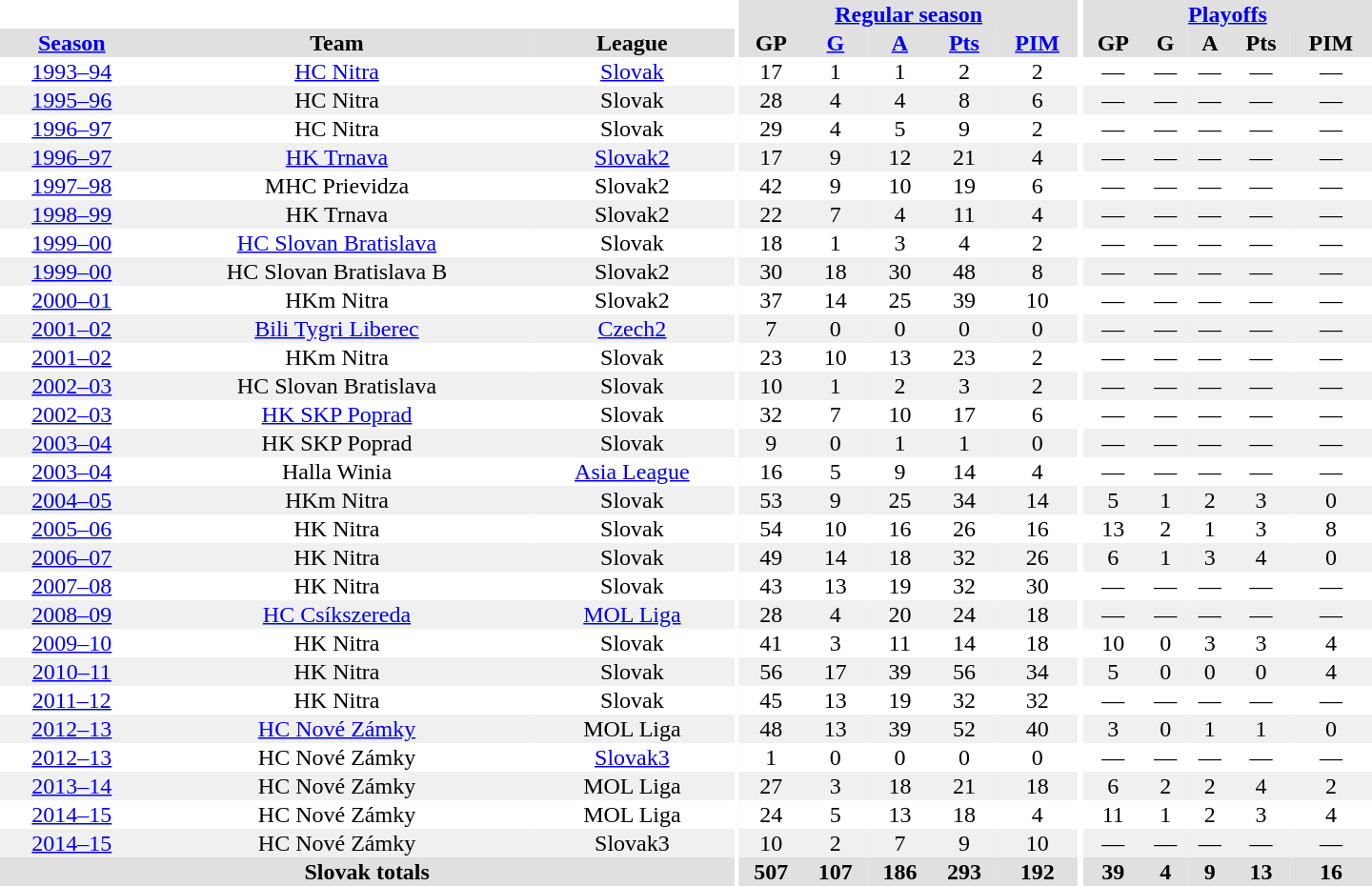<table border="0" cellpadding="1" cellspacing="0" style="text-align:center; width:60em">
<tr bgcolor="#e0e0e0">
<th colspan="3" bgcolor="#ffffff"></th>
<th rowspan="99" bgcolor="#ffffff"></th>
<th colspan="5"><a href='#'>Regular season</a></th>
<th rowspan="99" bgcolor="#ffffff"></th>
<th colspan="5"><a href='#'>Playoffs</a></th>
</tr>
<tr bgcolor="#e0e0e0">
<th><a href='#'>Season</a></th>
<th>Team</th>
<th>League</th>
<th>GP</th>
<th><a href='#'>G</a></th>
<th><a href='#'>A</a></th>
<th><a href='#'>Pts</a></th>
<th><a href='#'>PIM</a></th>
<th>GP</th>
<th>G</th>
<th>A</th>
<th>Pts</th>
<th>PIM</th>
</tr>
<tr>
<td><a href='#'>1993–94</a></td>
<td><a href='#'>HC Nitra</a></td>
<td><a href='#'>Slovak</a></td>
<td>17</td>
<td>1</td>
<td>1</td>
<td>2</td>
<td>2</td>
<td>—</td>
<td>—</td>
<td>—</td>
<td>—</td>
<td>—</td>
</tr>
<tr bgcolor="#f0f0f0">
<td><a href='#'>1995–96</a></td>
<td>HC Nitra</td>
<td>Slovak</td>
<td>28</td>
<td>4</td>
<td>4</td>
<td>8</td>
<td>6</td>
<td>—</td>
<td>—</td>
<td>—</td>
<td>—</td>
<td>—</td>
</tr>
<tr>
<td><a href='#'>1996–97</a></td>
<td>HC Nitra</td>
<td>Slovak</td>
<td>29</td>
<td>4</td>
<td>5</td>
<td>9</td>
<td>2</td>
<td>—</td>
<td>—</td>
<td>—</td>
<td>—</td>
<td>—</td>
</tr>
<tr bgcolor="#f0f0f0">
<td><a href='#'>1996–97</a></td>
<td><a href='#'>HK Trnava</a></td>
<td><a href='#'>Slovak2</a></td>
<td>17</td>
<td>9</td>
<td>12</td>
<td>21</td>
<td>4</td>
<td>—</td>
<td>—</td>
<td>—</td>
<td>—</td>
<td>—</td>
</tr>
<tr>
<td><a href='#'>1997–98</a></td>
<td>MHC Prievidza</td>
<td>Slovak2</td>
<td>42</td>
<td>9</td>
<td>10</td>
<td>19</td>
<td>6</td>
<td>—</td>
<td>—</td>
<td>—</td>
<td>—</td>
<td>—</td>
</tr>
<tr bgcolor="#f0f0f0">
<td><a href='#'>1998–99</a></td>
<td>HK Trnava</td>
<td>Slovak2</td>
<td>22</td>
<td>7</td>
<td>4</td>
<td>11</td>
<td>4</td>
<td>—</td>
<td>—</td>
<td>—</td>
<td>—</td>
<td>—</td>
</tr>
<tr>
<td><a href='#'>1999–00</a></td>
<td><a href='#'>HC Slovan Bratislava</a></td>
<td>Slovak</td>
<td>18</td>
<td>1</td>
<td>3</td>
<td>4</td>
<td>2</td>
<td>—</td>
<td>—</td>
<td>—</td>
<td>—</td>
<td>—</td>
</tr>
<tr bgcolor="#f0f0f0">
<td><a href='#'>1999–00</a></td>
<td>HC Slovan Bratislava B</td>
<td>Slovak2</td>
<td>30</td>
<td>18</td>
<td>30</td>
<td>48</td>
<td>8</td>
<td>—</td>
<td>—</td>
<td>—</td>
<td>—</td>
<td>—</td>
</tr>
<tr>
<td><a href='#'>2000–01</a></td>
<td>HKm Nitra</td>
<td>Slovak2</td>
<td>37</td>
<td>14</td>
<td>25</td>
<td>39</td>
<td>10</td>
<td>—</td>
<td>—</td>
<td>—</td>
<td>—</td>
<td>—</td>
</tr>
<tr bgcolor="#f0f0f0">
<td><a href='#'>2001–02</a></td>
<td><a href='#'>Bili Tygri Liberec</a></td>
<td><a href='#'>Czech2</a></td>
<td>7</td>
<td>0</td>
<td>0</td>
<td>0</td>
<td>0</td>
<td>—</td>
<td>—</td>
<td>—</td>
<td>—</td>
<td>—</td>
</tr>
<tr>
<td><a href='#'>2001–02</a></td>
<td>HKm Nitra</td>
<td>Slovak</td>
<td>23</td>
<td>10</td>
<td>13</td>
<td>23</td>
<td>2</td>
<td>—</td>
<td>—</td>
<td>—</td>
<td>—</td>
<td>—</td>
</tr>
<tr bgcolor="#f0f0f0">
<td><a href='#'>2002–03</a></td>
<td>HC Slovan Bratislava</td>
<td>Slovak</td>
<td>10</td>
<td>1</td>
<td>2</td>
<td>3</td>
<td>2</td>
<td>—</td>
<td>—</td>
<td>—</td>
<td>—</td>
<td>—</td>
</tr>
<tr>
<td><a href='#'>2002–03</a></td>
<td><a href='#'>HK SKP Poprad</a></td>
<td>Slovak</td>
<td>32</td>
<td>7</td>
<td>10</td>
<td>17</td>
<td>6</td>
<td>—</td>
<td>—</td>
<td>—</td>
<td>—</td>
<td>—</td>
</tr>
<tr bgcolor="#f0f0f0">
<td><a href='#'>2003–04</a></td>
<td>HK SKP Poprad</td>
<td>Slovak</td>
<td>9</td>
<td>0</td>
<td>1</td>
<td>1</td>
<td>0</td>
<td>—</td>
<td>—</td>
<td>—</td>
<td>—</td>
<td>—</td>
</tr>
<tr>
<td><a href='#'>2003–04</a></td>
<td>Halla Winia</td>
<td><a href='#'>Asia League</a></td>
<td>16</td>
<td>5</td>
<td>9</td>
<td>14</td>
<td>4</td>
<td>—</td>
<td>—</td>
<td>—</td>
<td>—</td>
<td>—</td>
</tr>
<tr bgcolor="#f0f0f0">
<td><a href='#'>2004–05</a></td>
<td>HKm Nitra</td>
<td>Slovak</td>
<td>53</td>
<td>9</td>
<td>25</td>
<td>34</td>
<td>14</td>
<td>5</td>
<td>1</td>
<td>2</td>
<td>3</td>
<td>0</td>
</tr>
<tr>
<td><a href='#'>2005–06</a></td>
<td>HK Nitra</td>
<td>Slovak</td>
<td>54</td>
<td>10</td>
<td>16</td>
<td>26</td>
<td>16</td>
<td>13</td>
<td>2</td>
<td>1</td>
<td>3</td>
<td>8</td>
</tr>
<tr bgcolor="#f0f0f0">
<td><a href='#'>2006–07</a></td>
<td>HK Nitra</td>
<td>Slovak</td>
<td>49</td>
<td>14</td>
<td>18</td>
<td>32</td>
<td>26</td>
<td>6</td>
<td>1</td>
<td>3</td>
<td>4</td>
<td>0</td>
</tr>
<tr>
<td><a href='#'>2007–08</a></td>
<td>HK Nitra</td>
<td>Slovak</td>
<td>43</td>
<td>13</td>
<td>19</td>
<td>32</td>
<td>30</td>
<td>—</td>
<td>—</td>
<td>—</td>
<td>—</td>
<td>—</td>
</tr>
<tr bgcolor="#f0f0f0">
<td><a href='#'>2008–09</a></td>
<td><a href='#'>HC Csíkszereda</a></td>
<td><a href='#'>MOL Liga</a></td>
<td>28</td>
<td>4</td>
<td>20</td>
<td>24</td>
<td>18</td>
<td>—</td>
<td>—</td>
<td>—</td>
<td>—</td>
<td>—</td>
</tr>
<tr>
<td><a href='#'>2009–10</a></td>
<td>HK Nitra</td>
<td>Slovak</td>
<td>41</td>
<td>3</td>
<td>11</td>
<td>14</td>
<td>18</td>
<td>10</td>
<td>0</td>
<td>3</td>
<td>3</td>
<td>4</td>
</tr>
<tr bgcolor="#f0f0f0">
<td><a href='#'>2010–11</a></td>
<td>HK Nitra</td>
<td>Slovak</td>
<td>56</td>
<td>17</td>
<td>39</td>
<td>56</td>
<td>34</td>
<td>5</td>
<td>0</td>
<td>0</td>
<td>0</td>
<td>4</td>
</tr>
<tr>
<td><a href='#'>2011–12</a></td>
<td>HK Nitra</td>
<td>Slovak</td>
<td>45</td>
<td>13</td>
<td>19</td>
<td>32</td>
<td>32</td>
<td>—</td>
<td>—</td>
<td>—</td>
<td>—</td>
<td>—</td>
</tr>
<tr bgcolor="#f0f0f0">
<td><a href='#'>2012–13</a></td>
<td><a href='#'>HC Nové Zámky</a></td>
<td>MOL Liga</td>
<td>48</td>
<td>13</td>
<td>39</td>
<td>52</td>
<td>40</td>
<td>3</td>
<td>0</td>
<td>1</td>
<td>1</td>
<td>0</td>
</tr>
<tr>
<td><a href='#'>2012–13</a></td>
<td>HC Nové Zámky</td>
<td><a href='#'>Slovak3</a></td>
<td>1</td>
<td>0</td>
<td>0</td>
<td>0</td>
<td>0</td>
<td>—</td>
<td>—</td>
<td>—</td>
<td>—</td>
<td>—</td>
</tr>
<tr bgcolor="#f0f0f0">
<td><a href='#'>2013–14</a></td>
<td>HC Nové Zámky</td>
<td>MOL Liga</td>
<td>27</td>
<td>3</td>
<td>18</td>
<td>21</td>
<td>18</td>
<td>6</td>
<td>2</td>
<td>2</td>
<td>4</td>
<td>2</td>
</tr>
<tr>
<td><a href='#'>2014–15</a></td>
<td>HC Nové Zámky</td>
<td>MOL Liga</td>
<td>24</td>
<td>5</td>
<td>13</td>
<td>18</td>
<td>4</td>
<td>11</td>
<td>1</td>
<td>2</td>
<td>3</td>
<td>4</td>
</tr>
<tr bgcolor="#f0f0f0">
<td><a href='#'>2014–15</a></td>
<td>HC Nové Zámky</td>
<td>Slovak3</td>
<td>10</td>
<td>2</td>
<td>7</td>
<td>9</td>
<td>10</td>
<td>—</td>
<td>—</td>
<td>—</td>
<td>—</td>
<td>—</td>
</tr>
<tr>
</tr>
<tr ALIGN="center" bgcolor="#e0e0e0">
<th colspan="3">Slovak totals</th>
<th ALIGN="center">507</th>
<th ALIGN="center">107</th>
<th ALIGN="center">186</th>
<th ALIGN="center">293</th>
<th ALIGN="center">192</th>
<th ALIGN="center">39</th>
<th ALIGN="center">4</th>
<th ALIGN="center">9</th>
<th ALIGN="center">13</th>
<th ALIGN="center">16</th>
</tr>
</table>
